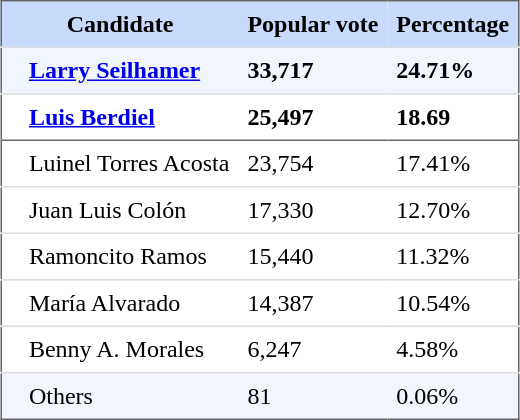<table style="border: 1px solid #666666; border-collapse: collapse" align="center" cellpadding="6">
<tr style="background-color: #C9DBFC">
<th colspan="2">Candidate</th>
<th>Popular vote</th>
<th>Percentage</th>
</tr>
<tr style="background-color: #F0F5FE">
<td style="border-top: 1px solid #DDDDDD"></td>
<td style="border-top: 1px solid #DDDDDD"><strong><a href='#'>Larry Seilhamer</a></strong></td>
<td style="border-top: 1px solid #DDDDDD"><strong>33,717</strong></td>
<td style="border-top: 1px solid #DDDDDD"><strong>24.71%</strong></td>
</tr>
<tr>
<td style="border-top: 1px solid #DDDDDD"></td>
<td style="border-top: 1px solid #DDDDDD"><strong><a href='#'>Luis Berdiel</a></strong></td>
<td style="border-top: 1px solid #DDDDDD"><strong>25,497</strong></td>
<td style="border-top: 1px solid #DDDDDD"><strong>18.69</strong></td>
</tr>
<tr>
<td style="border-top: 1px solid #666666"></td>
<td style="border-top: 1px solid #666666">Luinel Torres Acosta</td>
<td style="border-top: 1px solid #666666">23,754</td>
<td style="border-top: 1px solid #666666">17.41%</td>
</tr>
<tr>
<td style="border-top: 1px solid #DDDDDD"></td>
<td style="border-top: 1px solid #DDDDDD">Juan Luis Colón</td>
<td style="border-top: 1px solid #DDDDDD">17,330</td>
<td style="border-top: 1px solid #DDDDDD">12.70%</td>
</tr>
<tr>
<td style="border-top: 1px solid #DDDDDD"></td>
<td style="border-top: 1px solid #DDDDDD">Ramoncito Ramos</td>
<td style="border-top: 1px solid #DDDDDD">15,440</td>
<td style="border-top: 1px solid #DDDDDD">11.32%</td>
</tr>
<tr>
<td style="border-top: 1px solid #DDDDDD"></td>
<td style="border-top: 1px solid #DDDDDD">María Alvarado</td>
<td style="border-top: 1px solid #DDDDDD">14,387</td>
<td style="border-top: 1px solid #DDDDDD">10.54%</td>
</tr>
<tr>
<td style="border-top: 1px solid #DDDDDD"></td>
<td style="border-top: 1px solid #DDDDDD">Benny A. Morales</td>
<td style="border-top: 1px solid #DDDDDD">6,247</td>
<td style="border-top: 1px solid #DDDDDD">4.58%</td>
</tr>
<tr style="background-color: #F0F5FE">
<td style="border-top: 1px solid #DDDDDD"></td>
<td style="border-top: 1px solid #DDDDDD">Others</td>
<td style="border-top: 1px solid #DDDDDD">81</td>
<td style="border-top: 1px solid #DDDDDD">0.06%</td>
</tr>
</table>
